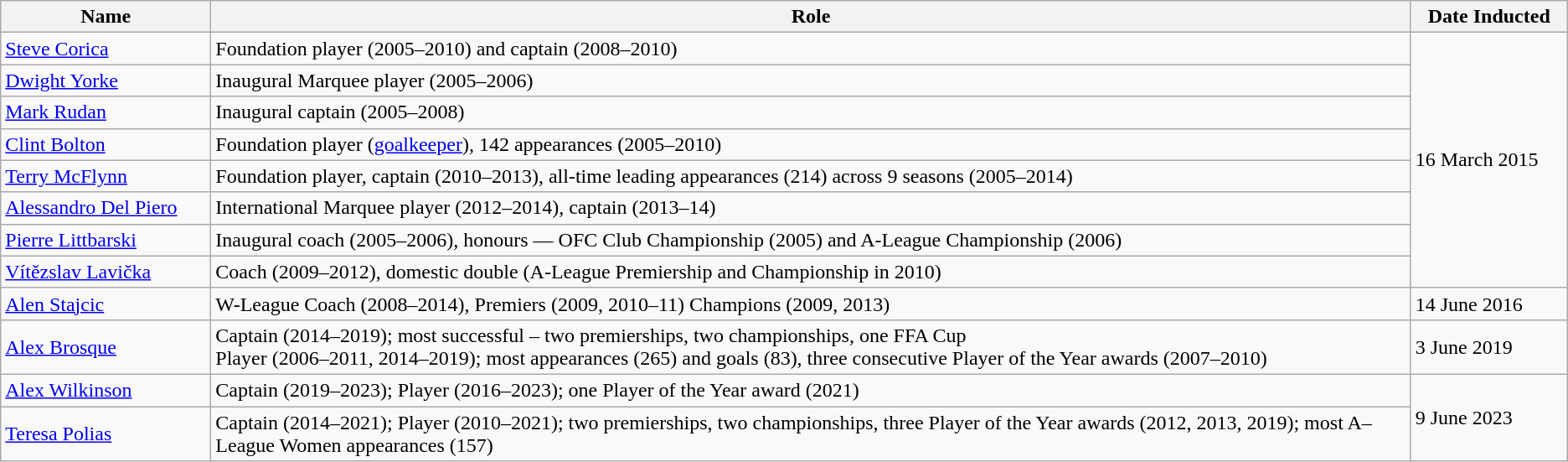<table class="wikitable">
<tr>
<th style="width:160px">Name</th>
<th>Role</th>
<th style="width:10%">Date Inducted</th>
</tr>
<tr>
<td> <a href='#'>Steve Corica</a></td>
<td>Foundation player (2005–2010) and captain (2008–2010)</td>
<td rowspan="8">16 March 2015</td>
</tr>
<tr>
<td> <a href='#'>Dwight Yorke</a></td>
<td>Inaugural Marquee player (2005–2006)</td>
</tr>
<tr>
<td> <a href='#'>Mark Rudan</a></td>
<td>Inaugural captain (2005–2008)</td>
</tr>
<tr>
<td> <a href='#'>Clint Bolton</a></td>
<td>Foundation player (<a href='#'>goalkeeper</a>), 142 appearances (2005–2010)</td>
</tr>
<tr>
<td> <a href='#'>Terry McFlynn</a></td>
<td>Foundation player, captain (2010–2013), all-time leading appearances (214) across 9 seasons (2005–2014)</td>
</tr>
<tr>
<td> <a href='#'>Alessandro Del Piero</a></td>
<td>International Marquee player (2012–2014), captain (2013–14)</td>
</tr>
<tr>
<td> <a href='#'>Pierre Littbarski</a></td>
<td>Inaugural coach (2005–2006), honours — OFC Club Championship (2005) and A-League Championship (2006)</td>
</tr>
<tr>
<td> <a href='#'>Vítězslav Lavička</a></td>
<td>Coach (2009–2012), domestic double (A-League Premiership and Championship in 2010)</td>
</tr>
<tr>
<td> <a href='#'>Alen Stajcic</a></td>
<td>W-League Coach (2008–2014), Premiers (2009, 2010–11) Champions (2009, 2013)</td>
<td>14 June 2016</td>
</tr>
<tr>
<td> <a href='#'>Alex Brosque</a></td>
<td>Captain (2014–2019); most successful – two premierships, two championships, one FFA Cup <br>Player (2006–2011, 2014–2019); most appearances (265) and goals (83), three consecutive Player of the Year awards (2007–2010)</td>
<td>3 June 2019</td>
</tr>
<tr>
<td> <a href='#'>Alex Wilkinson</a></td>
<td>Captain (2019–2023); Player (2016–2023); one Player of the Year award (2021)</td>
<td rowspan="2">9 June 2023</td>
</tr>
<tr>
<td> <a href='#'>Teresa Polias</a></td>
<td>Captain (2014–2021); Player (2010–2021); two premierships, two championships, three Player of the Year awards (2012, 2013, 2019); most A–League Women appearances (157)</td>
</tr>
</table>
